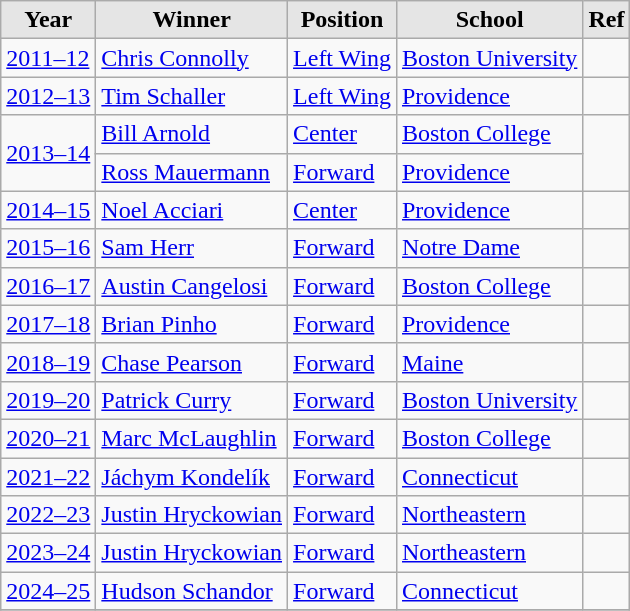<table class="wikitable sortable">
<tr>
<th style="background:#e5e5e5;">Year</th>
<th style="background:#e5e5e5;">Winner</th>
<th style="background:#e5e5e5;">Position</th>
<th style="background:#e5e5e5;">School</th>
<th style="background:#e5e5e5;">Ref</th>
</tr>
<tr>
<td><a href='#'>2011–12</a></td>
<td><a href='#'>Chris Connolly</a></td>
<td><a href='#'>Left Wing</a></td>
<td><a href='#'>Boston University</a></td>
<td></td>
</tr>
<tr>
<td><a href='#'>2012–13</a></td>
<td><a href='#'>Tim Schaller</a></td>
<td><a href='#'>Left Wing</a></td>
<td><a href='#'>Providence</a></td>
<td></td>
</tr>
<tr>
<td rowspan=2><a href='#'>2013–14</a></td>
<td><a href='#'>Bill Arnold</a></td>
<td><a href='#'>Center</a></td>
<td><a href='#'>Boston College</a></td>
<td rowspan=2></td>
</tr>
<tr>
<td><a href='#'>Ross Mauermann</a></td>
<td><a href='#'>Forward</a></td>
<td><a href='#'>Providence</a></td>
</tr>
<tr>
<td><a href='#'>2014–15</a></td>
<td><a href='#'>Noel Acciari</a></td>
<td><a href='#'>Center</a></td>
<td><a href='#'>Providence</a></td>
<td></td>
</tr>
<tr>
<td><a href='#'>2015–16</a></td>
<td><a href='#'>Sam Herr</a></td>
<td><a href='#'>Forward</a></td>
<td><a href='#'>Notre Dame</a></td>
<td></td>
</tr>
<tr>
<td><a href='#'>2016–17</a></td>
<td><a href='#'>Austin Cangelosi</a></td>
<td><a href='#'>Forward</a></td>
<td><a href='#'>Boston College</a></td>
<td></td>
</tr>
<tr>
<td><a href='#'>2017–18</a></td>
<td><a href='#'>Brian Pinho</a></td>
<td><a href='#'>Forward</a></td>
<td><a href='#'>Providence</a></td>
<td></td>
</tr>
<tr>
<td><a href='#'>2018–19</a></td>
<td><a href='#'>Chase Pearson</a></td>
<td><a href='#'>Forward</a></td>
<td><a href='#'>Maine</a></td>
<td></td>
</tr>
<tr>
<td><a href='#'>2019–20</a></td>
<td><a href='#'>Patrick Curry</a></td>
<td><a href='#'>Forward</a></td>
<td><a href='#'>Boston University</a></td>
<td></td>
</tr>
<tr>
<td><a href='#'>2020–21</a></td>
<td><a href='#'>Marc McLaughlin</a></td>
<td><a href='#'>Forward</a></td>
<td><a href='#'>Boston College</a></td>
<td></td>
</tr>
<tr>
<td><a href='#'>2021–22</a></td>
<td><a href='#'>Jáchym Kondelík</a></td>
<td><a href='#'>Forward</a></td>
<td><a href='#'>Connecticut</a></td>
<td></td>
</tr>
<tr>
<td><a href='#'>2022–23</a></td>
<td><a href='#'>Justin Hryckowian</a></td>
<td><a href='#'>Forward</a></td>
<td><a href='#'>Northeastern</a></td>
<td></td>
</tr>
<tr>
<td><a href='#'>2023–24</a></td>
<td><a href='#'>Justin Hryckowian</a></td>
<td><a href='#'>Forward</a></td>
<td><a href='#'>Northeastern</a></td>
<td></td>
</tr>
<tr>
<td><a href='#'>2024–25</a></td>
<td><a href='#'>Hudson Schandor</a></td>
<td><a href='#'>Forward</a></td>
<td><a href='#'>Connecticut</a></td>
<td></td>
</tr>
<tr>
</tr>
</table>
